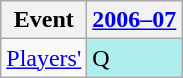<table class="wikitable">
<tr>
<th>Event</th>
<th><a href='#'>2006–07</a><br></th>
</tr>
<tr>
<td><a href='#'>Players'</a><br></td>
<td style="background:#afeeee;">Q<br></td>
</tr>
</table>
